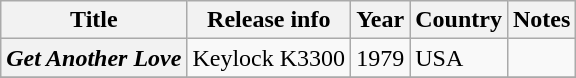<table class="wikitable plainrowheaders sortable">
<tr>
<th scope="col">Title</th>
<th scope="col">Release info</th>
<th scope="col">Year</th>
<th scope="col">Country</th>
<th scope="col" class="unsortable">Notes</th>
</tr>
<tr>
<th scope="row"><em>Get Another Love</em></th>
<td>Keylock K3300</td>
<td>1979</td>
<td>USA</td>
<td></td>
</tr>
<tr>
</tr>
</table>
